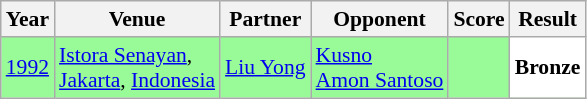<table class="sortable wikitable" style="font-size: 90%;">
<tr>
<th>Year</th>
<th>Venue</th>
<th>Partner</th>
<th>Opponent</th>
<th>Score</th>
<th>Result</th>
</tr>
<tr style="background:#98FB98">
<td align="center"><a href='#'>1992</a></td>
<td align="left"><a href='#'>Istora Senayan</a>,<br><a href='#'>Jakarta</a>, <a href='#'>Indonesia</a></td>
<td align="left"> <a href='#'>Liu Yong</a></td>
<td align="left"> <a href='#'>Kusno</a> <br>  <a href='#'>Amon Santoso</a></td>
<td align="left"></td>
<td style="text-align:left; background:white"> <strong>Bronze</strong></td>
</tr>
</table>
